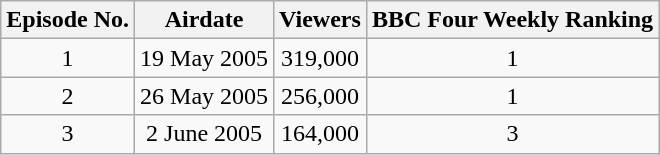<table class="wikitable" style="text-align:center;">
<tr>
<th>Episode No.</th>
<th>Airdate</th>
<th>Viewers</th>
<th>BBC Four Weekly Ranking</th>
</tr>
<tr>
<td>1</td>
<td>19 May 2005</td>
<td>319,000</td>
<td>1</td>
</tr>
<tr>
<td>2</td>
<td>26 May 2005</td>
<td>256,000</td>
<td>1</td>
</tr>
<tr>
<td>3</td>
<td>2 June 2005</td>
<td>164,000</td>
<td>3</td>
</tr>
</table>
